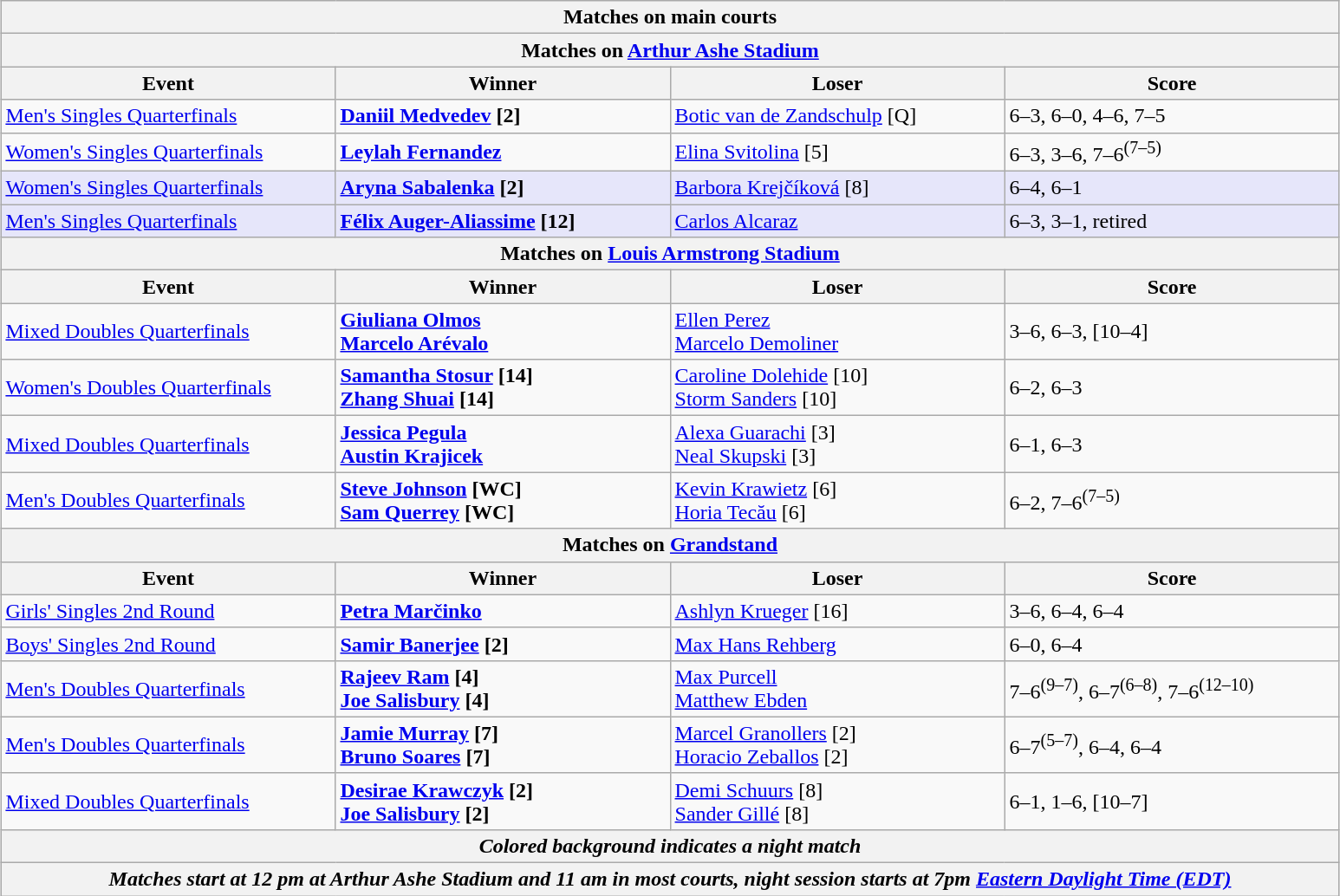<table class="wikitable" style="margin:auto;">
<tr>
<th colspan="4" style="white-space:nowrap;">Matches on main courts</th>
</tr>
<tr>
<th colspan="4"><strong>Matches on <a href='#'>Arthur Ashe Stadium</a></strong></th>
</tr>
<tr>
<th width="250">Event</th>
<th width="250">Winner</th>
<th width="250">Loser</th>
<th width="250">Score</th>
</tr>
<tr>
<td><a href='#'>Men's Singles Quarterfinals</a></td>
<td><strong> <a href='#'>Daniil Medvedev</a> [2]</strong></td>
<td> <a href='#'>Botic van de Zandschulp</a> [Q]</td>
<td>6–3, 6–0, 4–6, 7–5</td>
</tr>
<tr>
<td><a href='#'>Women's Singles Quarterfinals</a></td>
<td><strong> <a href='#'>Leylah Fernandez</a></strong></td>
<td> <a href='#'>Elina Svitolina</a> [5]</td>
<td>6–3, 3–6, 7–6<sup>(7–5)</sup></td>
</tr>
<tr bgcolor="lavender">
<td><a href='#'>Women's Singles Quarterfinals</a></td>
<td><strong> <a href='#'>Aryna Sabalenka</a> [2]</strong></td>
<td> <a href='#'>Barbora Krejčíková</a> [8]</td>
<td>6–4, 6–1</td>
</tr>
<tr bgcolor="lavender">
<td><a href='#'>Men's Singles Quarterfinals</a></td>
<td><strong> <a href='#'>Félix Auger-Aliassime</a> [12]</strong></td>
<td> <a href='#'>Carlos Alcaraz</a></td>
<td>6–3, 3–1, retired</td>
</tr>
<tr>
<th colspan="4"><strong>Matches on <a href='#'>Louis Armstrong Stadium</a></strong></th>
</tr>
<tr>
<th width="250">Event</th>
<th width="250">Winner</th>
<th width="250">Loser</th>
<th width="250">Score</th>
</tr>
<tr>
<td><a href='#'>Mixed Doubles Quarterfinals</a></td>
<td><strong> <a href='#'>Giuliana Olmos</a><br>  <a href='#'>Marcelo Arévalo</a></strong></td>
<td> <a href='#'>Ellen Perez</a><br> <a href='#'>Marcelo Demoliner</a></td>
<td>3–6, 6–3, [10–4]</td>
</tr>
<tr>
<td><a href='#'>Women's Doubles Quarterfinals</a></td>
<td><strong> <a href='#'>Samantha Stosur</a> [14]<br>  <a href='#'>Zhang Shuai</a> [14]</strong></td>
<td> <a href='#'>Caroline Dolehide</a> [10]<br>  <a href='#'>Storm Sanders</a> [10]</td>
<td>6–2, 6–3</td>
</tr>
<tr>
<td><a href='#'>Mixed Doubles Quarterfinals</a></td>
<td><strong> <a href='#'>Jessica Pegula</a><br>  <a href='#'>Austin Krajicek</a></strong></td>
<td> <a href='#'>Alexa Guarachi</a> [3]<br>  <a href='#'>Neal Skupski</a> [3]</td>
<td>6–1, 6–3</td>
</tr>
<tr>
<td><a href='#'>Men's Doubles Quarterfinals</a></td>
<td><strong> <a href='#'>Steve Johnson</a> [WC]<br>  <a href='#'>Sam Querrey</a> [WC]</strong></td>
<td> <a href='#'>Kevin Krawietz</a> [6]<br>  <a href='#'>Horia Tecău</a> [6]</td>
<td>6–2, 7–6<sup>(7–5)</sup></td>
</tr>
<tr>
<th colspan="4"><strong>Matches on <a href='#'>Grandstand</a></strong></th>
</tr>
<tr>
<th width="250">Event</th>
<th width="250">Winner</th>
<th width="250">Loser</th>
<th width="250">Score</th>
</tr>
<tr>
<td><a href='#'>Girls' Singles 2nd Round</a></td>
<td><strong> <a href='#'>Petra Marčinko</a></strong></td>
<td> <a href='#'>Ashlyn Krueger</a> [16]</td>
<td>3–6, 6–4, 6–4</td>
</tr>
<tr>
<td><a href='#'>Boys' Singles 2nd Round</a></td>
<td><strong> <a href='#'>Samir Banerjee</a> [2]</strong></td>
<td> <a href='#'>Max Hans Rehberg</a></td>
<td>6–0, 6–4</td>
</tr>
<tr>
<td><a href='#'>Men's Doubles Quarterfinals</a></td>
<td><strong> <a href='#'>Rajeev Ram</a> [4]<br>  <a href='#'>Joe Salisbury</a> [4]</strong></td>
<td> <a href='#'>Max Purcell</a><br> <a href='#'>Matthew Ebden</a></td>
<td>7–6<sup>(9–7)</sup>, 6–7<sup>(6–8)</sup>, 7–6<sup>(12–10)</sup></td>
</tr>
<tr>
<td><a href='#'>Men's Doubles Quarterfinals</a></td>
<td><strong> <a href='#'>Jamie Murray</a> [7] <br>  <a href='#'>Bruno Soares</a> [7]</strong></td>
<td> <a href='#'>Marcel Granollers</a> [2] <br>  <a href='#'>Horacio Zeballos</a> [2]</td>
<td>6–7<sup>(5–7)</sup>, 6–4, 6–4</td>
</tr>
<tr>
<td><a href='#'>Mixed Doubles Quarterfinals</a></td>
<td><strong> <a href='#'>Desirae Krawczyk</a> [2] <br>  <a href='#'>Joe Salisbury</a> [2]</strong></td>
<td> <a href='#'>Demi Schuurs</a> [8] <br>  <a href='#'>Sander Gillé</a> [8]</td>
<td>6–1, 1–6, [10–7]</td>
</tr>
<tr>
<th colspan="4"><em>Colored background indicates a night match</em></th>
</tr>
<tr>
<th colspan="4"><em>Matches start at 12 pm at Arthur Ashe Stadium and 11 am in most courts, night session starts at 7pm <a href='#'>Eastern Daylight Time (EDT)</a></em></th>
</tr>
</table>
